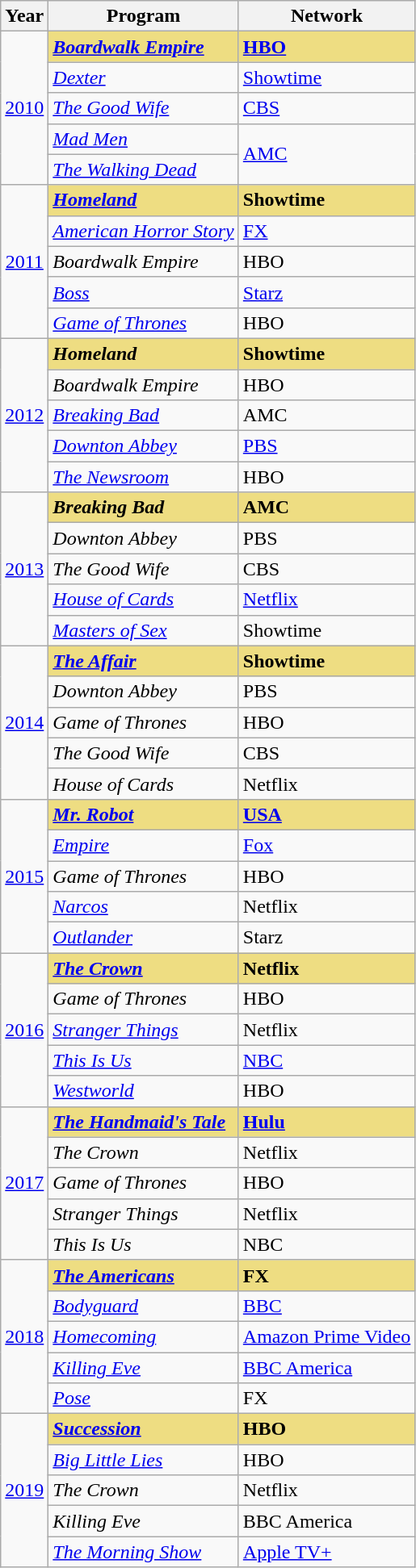<table class="wikitable">
<tr>
<th>Year</th>
<th>Program</th>
<th>Network</th>
</tr>
<tr>
<td rowspan="5" style="text-align:center"><a href='#'>2010</a></td>
<td style="background:#EEDD82;"><strong><em><a href='#'>Boardwalk Empire</a></em></strong></td>
<td style="background:#EEDD82;"><strong><a href='#'>HBO</a></strong></td>
</tr>
<tr>
<td><em><a href='#'>Dexter</a></em></td>
<td><a href='#'>Showtime</a></td>
</tr>
<tr>
<td><em><a href='#'>The Good Wife</a></em></td>
<td><a href='#'>CBS</a></td>
</tr>
<tr>
<td><em><a href='#'>Mad Men</a></em></td>
<td rowspan="2"><a href='#'>AMC</a></td>
</tr>
<tr>
<td><em><a href='#'>The Walking Dead</a></em></td>
</tr>
<tr>
<td rowspan="5" style="text-align:center"><a href='#'>2011</a></td>
<td style="background:#EEDD82;"><strong><em><a href='#'>Homeland</a></em></strong></td>
<td style="background:#EEDD82;"><strong>Showtime</strong></td>
</tr>
<tr>
<td><em><a href='#'>American Horror Story</a></em></td>
<td><a href='#'>FX</a></td>
</tr>
<tr>
<td><em>Boardwalk Empire</em></td>
<td>HBO</td>
</tr>
<tr>
<td><em><a href='#'>Boss</a></em></td>
<td><a href='#'>Starz</a></td>
</tr>
<tr>
<td><em><a href='#'>Game of Thrones</a></em></td>
<td>HBO</td>
</tr>
<tr>
<td rowspan="5" style="text-align:center"><a href='#'>2012</a></td>
<td style="background:#EEDD82;"><strong><em>Homeland</em></strong></td>
<td style="background:#EEDD82;"><strong>Showtime</strong></td>
</tr>
<tr>
<td><em>Boardwalk Empire</em></td>
<td>HBO</td>
</tr>
<tr>
<td><em><a href='#'>Breaking Bad</a></em></td>
<td>AMC</td>
</tr>
<tr>
<td><em><a href='#'>Downton Abbey</a></em></td>
<td><a href='#'>PBS</a></td>
</tr>
<tr>
<td><em><a href='#'>The Newsroom</a></em></td>
<td>HBO</td>
</tr>
<tr>
<td rowspan="5" style="text-align:center"><a href='#'>2013</a></td>
<td style="background:#EEDD82;"><strong><em>Breaking Bad</em></strong></td>
<td style="background:#EEDD82;"><strong>AMC</strong></td>
</tr>
<tr>
<td><em>Downton Abbey</em></td>
<td>PBS</td>
</tr>
<tr>
<td><em>The Good Wife</em></td>
<td>CBS</td>
</tr>
<tr>
<td><em><a href='#'>House of Cards</a></em></td>
<td><a href='#'>Netflix</a></td>
</tr>
<tr>
<td><em><a href='#'>Masters of Sex</a></em></td>
<td>Showtime</td>
</tr>
<tr>
<td rowspan="5" style="text-align:center"><a href='#'>2014</a></td>
<td style="background:#EEDD82;"><strong><em><a href='#'>The Affair</a></em></strong></td>
<td style="background:#EEDD82;"><strong>Showtime</strong></td>
</tr>
<tr>
<td><em>Downton Abbey</em></td>
<td>PBS</td>
</tr>
<tr>
<td><em>Game of Thrones</em></td>
<td>HBO</td>
</tr>
<tr>
<td><em>The Good Wife</em></td>
<td>CBS</td>
</tr>
<tr>
<td><em>House of Cards</em></td>
<td>Netflix</td>
</tr>
<tr>
<td rowspan="5" style="text-align:center"><a href='#'>2015</a></td>
<td style="background:#EEDD82;"><strong><em><a href='#'>Mr. Robot</a></em></strong></td>
<td style="background:#EEDD82;"><strong><a href='#'>USA</a></strong></td>
</tr>
<tr>
<td><em><a href='#'>Empire</a></em></td>
<td><a href='#'>Fox</a></td>
</tr>
<tr>
<td><em>Game of Thrones</em></td>
<td>HBO</td>
</tr>
<tr>
<td><em><a href='#'>Narcos</a></em></td>
<td>Netflix</td>
</tr>
<tr>
<td><em><a href='#'>Outlander</a></em></td>
<td>Starz</td>
</tr>
<tr>
<td rowspan="5" style="text-align:center"><a href='#'>2016</a></td>
<td style="background:#EEDD82;"><strong><em><a href='#'>The Crown</a></em></strong></td>
<td style="background:#EEDD82;"><strong>Netflix</strong></td>
</tr>
<tr>
<td><em>Game of Thrones</em></td>
<td>HBO</td>
</tr>
<tr>
<td><em><a href='#'>Stranger Things</a></em></td>
<td>Netflix</td>
</tr>
<tr>
<td><em><a href='#'>This Is Us</a></em></td>
<td><a href='#'>NBC</a></td>
</tr>
<tr>
<td><em><a href='#'>Westworld</a></em></td>
<td>HBO</td>
</tr>
<tr>
<td rowspan="5" style="text-align:center"><a href='#'>2017</a></td>
<td style="background:#EEDD82;"><strong><em><a href='#'>The Handmaid's Tale</a></em></strong></td>
<td style="background:#EEDD82;"><strong><a href='#'>Hulu</a></strong></td>
</tr>
<tr>
<td><em>The Crown</em></td>
<td>Netflix</td>
</tr>
<tr>
<td><em>Game of Thrones</em></td>
<td>HBO</td>
</tr>
<tr>
<td><em>Stranger Things</em></td>
<td>Netflix</td>
</tr>
<tr>
<td><em>This Is Us</em></td>
<td>NBC</td>
</tr>
<tr>
<td rowspan="5" style="text-align:center"><a href='#'>2018</a></td>
<td style="background:#EEDD82;"><strong><em><a href='#'>The Americans</a></em></strong></td>
<td style="background:#EEDD82;"><strong>FX</strong></td>
</tr>
<tr>
<td><em><a href='#'>Bodyguard</a></em></td>
<td><a href='#'>BBC</a></td>
</tr>
<tr>
<td><em><a href='#'>Homecoming</a></em></td>
<td><a href='#'>Amazon Prime Video</a></td>
</tr>
<tr>
<td><em><a href='#'>Killing Eve</a></em></td>
<td><a href='#'>BBC America</a></td>
</tr>
<tr>
<td><em><a href='#'>Pose</a></em></td>
<td>FX</td>
</tr>
<tr>
<td rowspan="5" style="text-align:center"><a href='#'>2019</a></td>
<td style="background:#EEDD82;"><strong><em><a href='#'>Succession</a></em></strong></td>
<td style="background:#EEDD82;"><strong>HBO</strong></td>
</tr>
<tr>
<td><em><a href='#'>Big Little Lies</a></em></td>
<td>HBO</td>
</tr>
<tr>
<td><em>The Crown</em></td>
<td>Netflix</td>
</tr>
<tr>
<td><em>Killing Eve</em></td>
<td>BBC America</td>
</tr>
<tr>
<td><em><a href='#'>The Morning Show</a></em></td>
<td><a href='#'>Apple TV+</a></td>
</tr>
</table>
